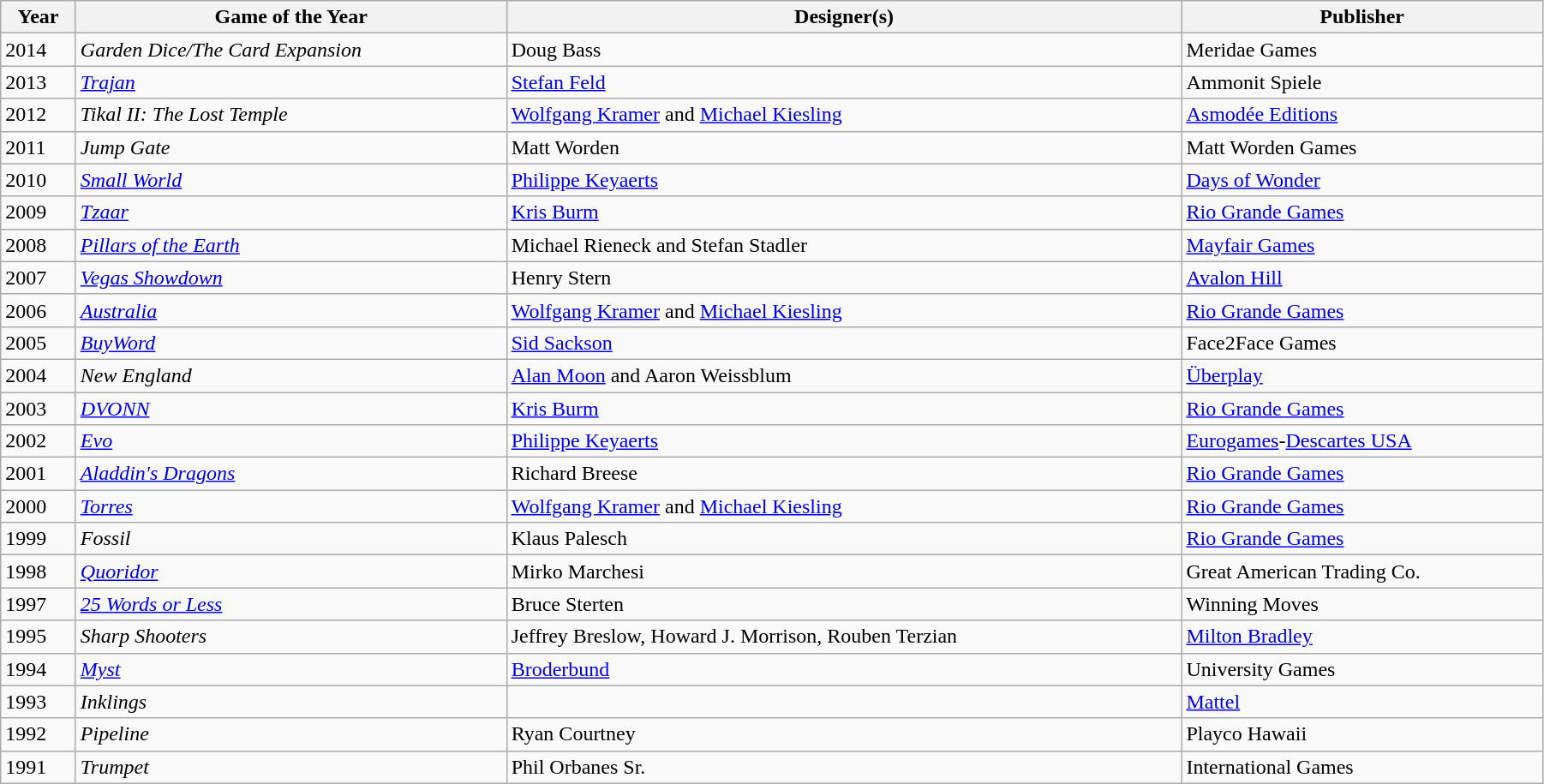<table class="wikitable" style="width:95%;">
<tr>
<th>Year</th>
<th>Game of the Year</th>
<th>Designer(s)</th>
<th>Publisher</th>
</tr>
<tr>
<td>2014</td>
<td><em>Garden Dice/The Card Expansion</em></td>
<td>Doug Bass</td>
<td>Meridae Games</td>
</tr>
<tr>
<td>2013</td>
<td><em><a href='#'>Trajan</a></em></td>
<td><a href='#'>Stefan Feld</a></td>
<td>Ammonit Spiele</td>
</tr>
<tr>
<td>2012</td>
<td><em>Tikal II: The Lost Temple</em></td>
<td><a href='#'>Wolfgang Kramer</a> and <a href='#'>Michael Kiesling</a></td>
<td><a href='#'>Asmodée Editions</a></td>
</tr>
<tr>
<td>2011</td>
<td><em>Jump Gate</em></td>
<td>Matt Worden</td>
<td>Matt Worden Games</td>
</tr>
<tr>
<td>2010</td>
<td><em><a href='#'>Small World</a></em></td>
<td><a href='#'>Philippe Keyaerts</a></td>
<td><a href='#'>Days of Wonder</a></td>
</tr>
<tr>
<td>2009</td>
<td><em><a href='#'>Tzaar</a></em></td>
<td><a href='#'>Kris Burm</a></td>
<td><a href='#'>Rio Grande Games</a></td>
</tr>
<tr>
<td>2008</td>
<td><em><a href='#'>Pillars of the Earth</a></em></td>
<td>Michael Rieneck and Stefan Stadler</td>
<td><a href='#'>Mayfair Games</a></td>
</tr>
<tr>
<td>2007</td>
<td><em><a href='#'>Vegas Showdown</a></em></td>
<td>Henry Stern</td>
<td><a href='#'>Avalon Hill</a></td>
</tr>
<tr>
<td>2006</td>
<td><em><a href='#'>Australia</a></em></td>
<td><a href='#'>Wolfgang Kramer</a> and <a href='#'>Michael Kiesling</a></td>
<td><a href='#'>Rio Grande Games</a></td>
</tr>
<tr>
<td>2005</td>
<td><em><a href='#'>BuyWord</a></em></td>
<td><a href='#'>Sid Sackson</a></td>
<td>Face2Face Games</td>
</tr>
<tr>
<td>2004</td>
<td><em>New England</em></td>
<td><a href='#'>Alan Moon</a> and Aaron Weissblum</td>
<td><a href='#'>Überplay</a></td>
</tr>
<tr>
<td>2003</td>
<td><em><a href='#'>DVONN</a></em></td>
<td><a href='#'>Kris Burm</a></td>
<td><a href='#'>Rio Grande Games</a></td>
</tr>
<tr>
<td>2002</td>
<td><em><a href='#'>Evo</a></em></td>
<td><a href='#'>Philippe Keyaerts</a></td>
<td><a href='#'>Eurogames</a>-<a href='#'>Descartes USA</a></td>
</tr>
<tr>
<td>2001</td>
<td><em><a href='#'>Aladdin's Dragons</a></em></td>
<td>Richard Breese</td>
<td><a href='#'>Rio Grande Games</a></td>
</tr>
<tr>
<td>2000</td>
<td><em><a href='#'>Torres</a></em></td>
<td><a href='#'>Wolfgang Kramer</a> and <a href='#'>Michael Kiesling</a></td>
<td><a href='#'>Rio Grande Games</a></td>
</tr>
<tr>
<td>1999</td>
<td><em>Fossil</em></td>
<td>Klaus Palesch</td>
<td><a href='#'>Rio Grande Games</a></td>
</tr>
<tr>
<td>1998</td>
<td><em><a href='#'>Quoridor</a></em></td>
<td>Mirko Marchesi</td>
<td>Great American Trading Co.</td>
</tr>
<tr>
<td>1997</td>
<td><em><a href='#'>25 Words or Less</a></em></td>
<td>Bruce Sterten</td>
<td>Winning Moves</td>
</tr>
<tr>
<td>1995</td>
<td><em>Sharp Shooters</em></td>
<td>Jeffrey Breslow, Howard J. Morrison, Rouben Terzian</td>
<td><a href='#'>Milton Bradley</a></td>
</tr>
<tr>
<td>1994</td>
<td><em><a href='#'>Myst</a></em></td>
<td><a href='#'>Broderbund</a></td>
<td>University Games</td>
</tr>
<tr>
<td>1993</td>
<td><em>Inklings</em></td>
<td></td>
<td><a href='#'>Mattel</a></td>
</tr>
<tr>
<td>1992</td>
<td><em>Pipeline</em></td>
<td>Ryan Courtney</td>
<td>Playco Hawaii</td>
</tr>
<tr>
<td>1991</td>
<td><em>Trumpet</em></td>
<td>Phil Orbanes Sr.</td>
<td>International Games</td>
</tr>
</table>
